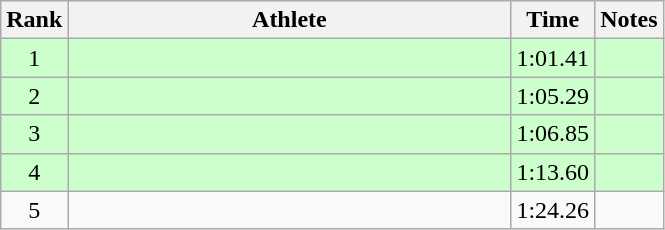<table class="wikitable" style="text-align:center">
<tr>
<th>Rank</th>
<th Style="width:18em">Athlete</th>
<th>Time</th>
<th>Notes</th>
</tr>
<tr style="background:#cfc">
<td>1</td>
<td style="text-align:left"></td>
<td>1:01.41</td>
<td></td>
</tr>
<tr style="background:#cfc">
<td>2</td>
<td style="text-align:left"></td>
<td>1:05.29</td>
<td></td>
</tr>
<tr style="background:#cfc">
<td>3</td>
<td style="text-align:left"></td>
<td>1:06.85</td>
<td></td>
</tr>
<tr style="background:#cfc">
<td>4</td>
<td style="text-align:left"></td>
<td>1:13.60</td>
<td></td>
</tr>
<tr>
<td>5</td>
<td style="text-align:left"></td>
<td>1:24.26</td>
<td></td>
</tr>
</table>
